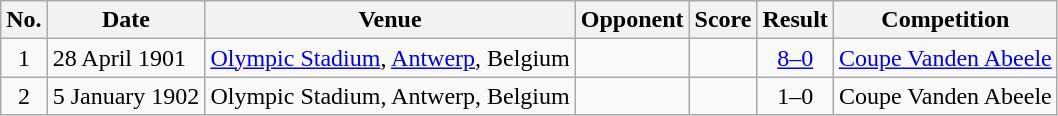<table class="wikitable sortable">
<tr>
<th scope="col">No.</th>
<th scope="col">Date</th>
<th scope="col">Venue</th>
<th scope="col">Opponent</th>
<th scope="col">Score</th>
<th scope="col">Result</th>
<th scope="col">Competition</th>
</tr>
<tr>
<td align="center">1</td>
<td>28 April 1901</td>
<td><a href='#'>Olympic Stadium</a>, <a href='#'>Antwerp</a>, Belgium</td>
<td></td>
<td></td>
<td style="text-align:center"><a href='#'>8–0</a></td>
<td><a href='#'>Coupe Vanden Abeele</a></td>
</tr>
<tr>
<td align="center">2</td>
<td>5 January 1902</td>
<td>Olympic Stadium, Antwerp, Belgium</td>
<td></td>
<td></td>
<td style="text-align:center">1–0</td>
<td>Coupe Vanden Abeele</td>
</tr>
</table>
